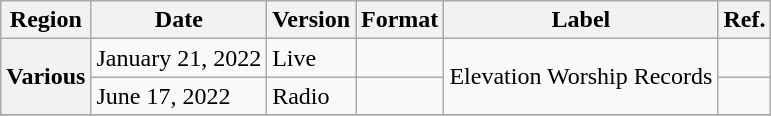<table class="wikitable plainrowheaders">
<tr>
<th scope="col">Region</th>
<th scope="col">Date</th>
<th scope="col">Version</th>
<th scope="col">Format</th>
<th scope="col">Label</th>
<th scope="col">Ref.</th>
</tr>
<tr>
<th scope="row" rowspan="2">Various</th>
<td>January 21, 2022</td>
<td>Live</td>
<td></td>
<td rowspan="2">Elevation Worship Records</td>
<td></td>
</tr>
<tr>
<td>June 17, 2022</td>
<td>Radio</td>
<td></td>
<td></td>
</tr>
<tr>
</tr>
</table>
